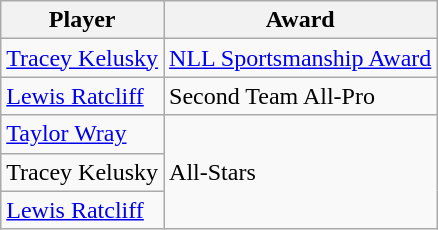<table class="wikitable">
<tr>
<th>Player</th>
<th>Award</th>
</tr>
<tr>
<td><a href='#'>Tracey Kelusky</a></td>
<td><a href='#'>NLL Sportsmanship Award</a></td>
</tr>
<tr>
<td><a href='#'>Lewis Ratcliff</a></td>
<td>Second Team All-Pro</td>
</tr>
<tr>
<td><a href='#'>Taylor Wray</a></td>
<td rowspan=3>All-Stars</td>
</tr>
<tr>
<td>Tracey Kelusky</td>
</tr>
<tr>
<td><a href='#'>Lewis Ratcliff</a></td>
</tr>
</table>
